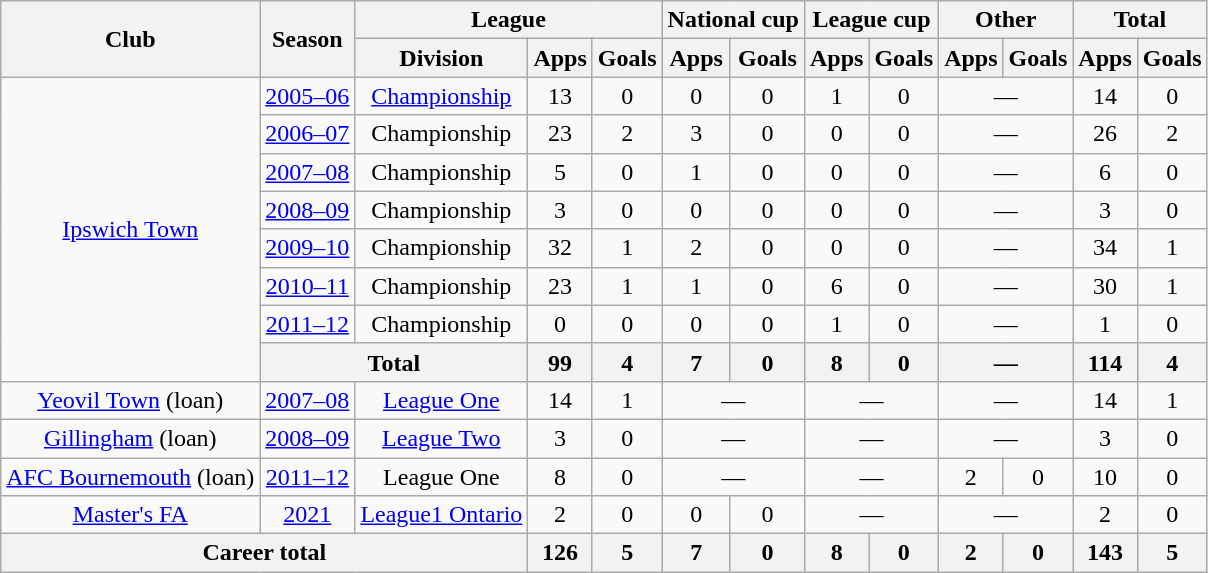<table class="wikitable" style="text-align: center;">
<tr>
<th rowspan="2">Club</th>
<th rowspan="2">Season</th>
<th colspan="3">League</th>
<th colspan="2">National cup</th>
<th colspan="2">League cup</th>
<th colspan="2">Other</th>
<th colspan="2">Total</th>
</tr>
<tr>
<th>Division</th>
<th>Apps</th>
<th>Goals</th>
<th>Apps</th>
<th>Goals</th>
<th>Apps</th>
<th>Goals</th>
<th>Apps</th>
<th>Goals</th>
<th>Apps</th>
<th>Goals</th>
</tr>
<tr>
<td rowspan="8"><a href='#'>Ipswich Town</a></td>
<td><a href='#'>2005–06</a></td>
<td><a href='#'>Championship</a></td>
<td>13</td>
<td>0</td>
<td>0</td>
<td>0</td>
<td>1</td>
<td>0</td>
<td colspan="2">—</td>
<td>14</td>
<td>0</td>
</tr>
<tr>
<td><a href='#'>2006–07</a></td>
<td>Championship</td>
<td>23</td>
<td>2</td>
<td>3</td>
<td>0</td>
<td>0</td>
<td>0</td>
<td colspan="2">—</td>
<td>26</td>
<td>2</td>
</tr>
<tr>
<td><a href='#'>2007–08</a></td>
<td>Championship</td>
<td>5</td>
<td>0</td>
<td>1</td>
<td>0</td>
<td>0</td>
<td>0</td>
<td colspan="2">—</td>
<td>6</td>
<td>0</td>
</tr>
<tr>
<td><a href='#'>2008–09</a></td>
<td>Championship</td>
<td>3</td>
<td>0</td>
<td>0</td>
<td>0</td>
<td>0</td>
<td>0</td>
<td colspan="2">—</td>
<td>3</td>
<td>0</td>
</tr>
<tr>
<td><a href='#'>2009–10</a></td>
<td>Championship</td>
<td>32</td>
<td>1</td>
<td>2</td>
<td>0</td>
<td>0</td>
<td>0</td>
<td colspan="2">—</td>
<td>34</td>
<td>1</td>
</tr>
<tr>
<td><a href='#'>2010–11</a></td>
<td>Championship</td>
<td>23</td>
<td>1</td>
<td>1</td>
<td>0</td>
<td>6</td>
<td>0</td>
<td colspan="2">—</td>
<td>30</td>
<td>1</td>
</tr>
<tr>
<td><a href='#'>2011–12</a></td>
<td>Championship</td>
<td>0</td>
<td>0</td>
<td>0</td>
<td>0</td>
<td>1</td>
<td>0</td>
<td colspan="2">—</td>
<td>1</td>
<td>0</td>
</tr>
<tr>
<th colspan="2">Total</th>
<th>99</th>
<th>4</th>
<th>7</th>
<th>0</th>
<th>8</th>
<th>0</th>
<th colspan="2">—</th>
<th>114</th>
<th>4</th>
</tr>
<tr>
<td><a href='#'>Yeovil Town</a> (loan)</td>
<td><a href='#'>2007–08</a></td>
<td><a href='#'>League One</a></td>
<td>14</td>
<td>1</td>
<td colspan="2">—</td>
<td colspan="2">—</td>
<td colspan="2">—</td>
<td>14</td>
<td>1</td>
</tr>
<tr>
<td><a href='#'>Gillingham</a> (loan)</td>
<td><a href='#'>2008–09</a></td>
<td><a href='#'>League Two</a></td>
<td>3</td>
<td>0</td>
<td colspan="2">—</td>
<td colspan="2">—</td>
<td colspan="2">—</td>
<td>3</td>
<td>0</td>
</tr>
<tr>
<td><a href='#'>AFC Bournemouth</a> (loan)</td>
<td><a href='#'>2011–12</a></td>
<td>League One</td>
<td>8</td>
<td>0</td>
<td colspan="2">—</td>
<td colspan="2">—</td>
<td>2</td>
<td>0</td>
<td>10</td>
<td>0</td>
</tr>
<tr>
<td><a href='#'>Master's FA</a></td>
<td><a href='#'>2021</a></td>
<td><a href='#'>League1 Ontario</a></td>
<td>2</td>
<td>0</td>
<td>0</td>
<td>0</td>
<td colspan="2">—</td>
<td colspan="2">—</td>
<td>2</td>
<td>0</td>
</tr>
<tr>
<th colspan="3">Career total</th>
<th>126</th>
<th>5</th>
<th>7</th>
<th>0</th>
<th>8</th>
<th>0</th>
<th>2</th>
<th>0</th>
<th>143</th>
<th>5</th>
</tr>
</table>
